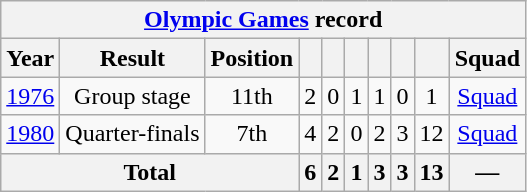<table class="wikitable" style="text-align: center;">
<tr>
<th colspan=10><a href='#'>Olympic Games</a> record</th>
</tr>
<tr>
<th>Year</th>
<th>Result</th>
<th>Position</th>
<th></th>
<th></th>
<th></th>
<th></th>
<th></th>
<th></th>
<th>Squad</th>
</tr>
<tr>
<td> <a href='#'>1976</a></td>
<td>Group stage</td>
<td>11th</td>
<td>2</td>
<td>0</td>
<td>1</td>
<td>1</td>
<td>0</td>
<td>1</td>
<td><a href='#'>Squad</a></td>
</tr>
<tr>
<td> <a href='#'>1980</a></td>
<td>Quarter-finals</td>
<td>7th</td>
<td>4</td>
<td>2</td>
<td>0</td>
<td>2</td>
<td>3</td>
<td>12</td>
<td><a href='#'>Squad</a></td>
</tr>
<tr>
<th colspan=3>Total</th>
<th>6</th>
<th>2</th>
<th>1</th>
<th>3</th>
<th>3</th>
<th>13</th>
<th>—</th>
</tr>
</table>
